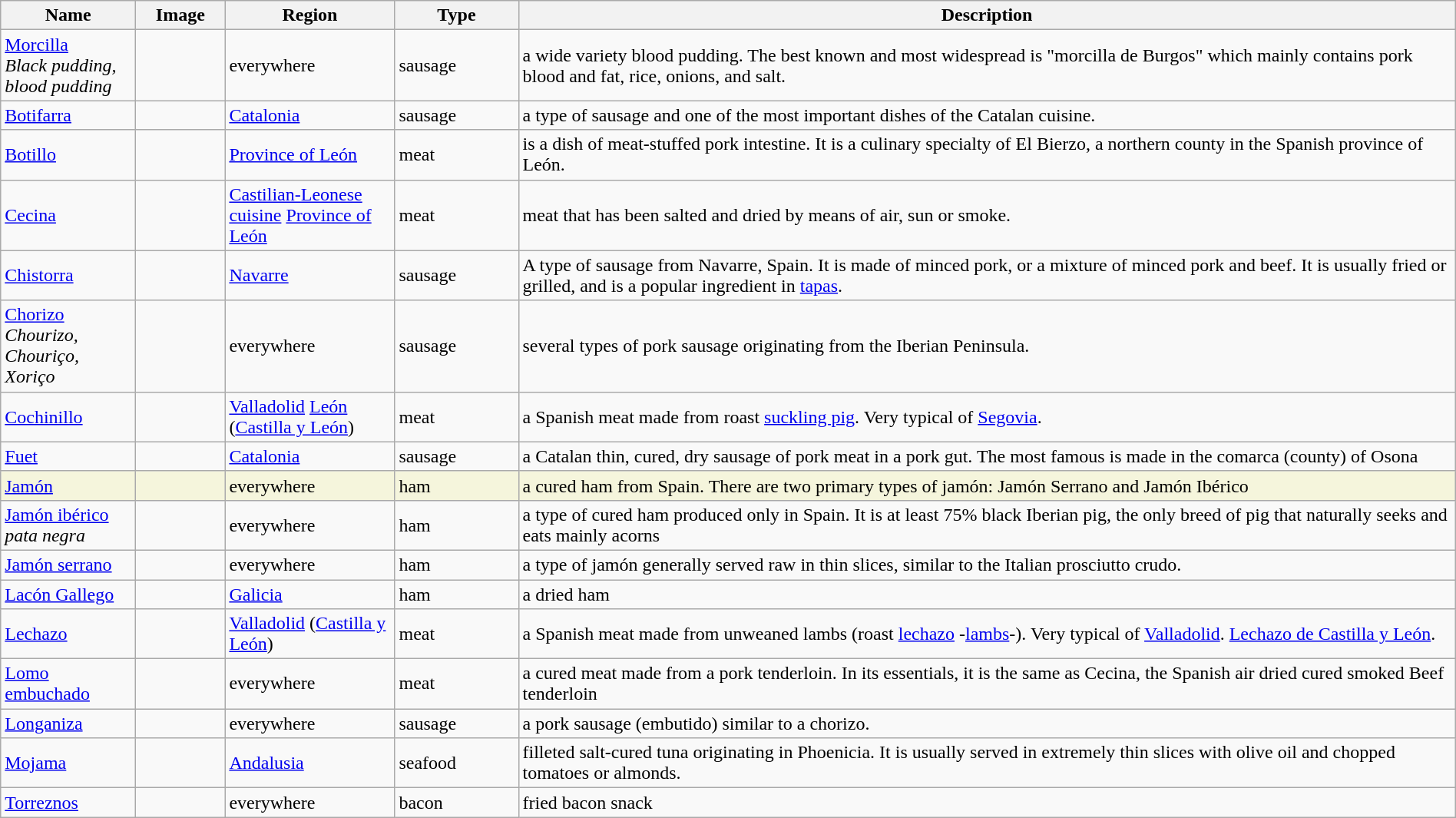<table class="wikitable sortable" width="100%">
<tr>
<th style="width:110px;">Name</th>
<th style="width:70px;">Image</th>
<th style="width:140px;">Region</th>
<th style="width:100px;">Type</th>
<th>Description</th>
</tr>
<tr>
<td><a href='#'>Morcilla</a><br><em>Black pudding, blood pudding</em></td>
<td></td>
<td>everywhere</td>
<td>sausage</td>
<td>a wide variety blood pudding. The best known and most widespread is "morcilla de Burgos" which mainly contains pork blood and fat, rice, onions, and salt.</td>
</tr>
<tr>
<td><a href='#'>Botifarra</a></td>
<td></td>
<td><a href='#'>Catalonia</a></td>
<td>sausage</td>
<td>a type of sausage and one of the most important dishes of the Catalan cuisine.</td>
</tr>
<tr>
<td><a href='#'>Botillo</a></td>
<td></td>
<td><a href='#'>Province of León</a></td>
<td>meat</td>
<td>is a dish of meat-stuffed pork intestine. It is a culinary specialty of El Bierzo, a northern county in the Spanish province of León.</td>
</tr>
<tr>
<td><a href='#'>Cecina</a></td>
<td></td>
<td><a href='#'>Castilian-Leonese cuisine</a> <a href='#'>Province of León</a></td>
<td>meat</td>
<td>meat that has been salted and dried by means of air, sun or smoke.</td>
</tr>
<tr>
<td><a href='#'>Chistorra</a></td>
<td></td>
<td><a href='#'>Navarre</a></td>
<td>sausage</td>
<td>A type of sausage from Navarre, Spain. It is made of minced pork, or a mixture of minced pork and beef. It is usually fried or grilled, and is a popular ingredient in <a href='#'>tapas</a>.</td>
</tr>
<tr>
<td><a href='#'>Chorizo</a><br><em>Chourizo, Chouriço, Xoriço</em></td>
<td></td>
<td>everywhere</td>
<td>sausage</td>
<td>several types of pork sausage originating from the Iberian Peninsula.</td>
</tr>
<tr>
<td><a href='#'>Cochinillo</a></td>
<td></td>
<td><a href='#'>Valladolid</a> <a href='#'>León</a> (<a href='#'>Castilla y León</a>)</td>
<td>meat</td>
<td>a Spanish meat made from roast <a href='#'>suckling pig</a>. Very typical of <a href='#'>Segovia</a>.</td>
</tr>
<tr>
<td><a href='#'>Fuet</a></td>
<td></td>
<td><a href='#'>Catalonia</a></td>
<td>sausage</td>
<td>a Catalan thin, cured, dry sausage of pork meat in a pork gut. The most famous is made in the comarca (county) of Osona</td>
</tr>
<tr style="background:beige;">
<td><a href='#'>Jamón</a></td>
<td></td>
<td>everywhere</td>
<td>ham</td>
<td>a cured ham from Spain. There are two primary types of jamón: Jamón Serrano and Jamón Ibérico</td>
</tr>
<tr>
<td><a href='#'>Jamón ibérico</a><br><em>pata negra</em></td>
<td></td>
<td>everywhere</td>
<td>ham</td>
<td>a type of cured ham produced only in Spain. It is at least 75% black Iberian pig, the only breed of pig that naturally seeks and eats mainly acorns</td>
</tr>
<tr>
<td><a href='#'>Jamón serrano</a><br></td>
<td></td>
<td>everywhere</td>
<td>ham</td>
<td>a type of jamón generally served raw in thin slices, similar to the Italian prosciutto crudo.</td>
</tr>
<tr>
<td><a href='#'>Lacón Gallego</a><br></td>
<td></td>
<td><a href='#'>Galicia</a></td>
<td>ham</td>
<td>a dried ham</td>
</tr>
<tr>
<td><a href='#'>Lechazo</a></td>
<td></td>
<td><a href='#'>Valladolid</a> (<a href='#'>Castilla y León</a>)</td>
<td>meat</td>
<td>a Spanish meat made from unweaned lambs (roast <a href='#'>lechazo</a> -<a href='#'>lambs</a>-). Very typical of <a href='#'>Valladolid</a>. <a href='#'>Lechazo de Castilla y León</a>.</td>
</tr>
<tr>
<td><a href='#'>Lomo embuchado</a></td>
<td></td>
<td>everywhere</td>
<td>meat</td>
<td>a cured meat made from a pork tenderloin. In its essentials, it is the same as Cecina, the Spanish air dried cured smoked Beef tenderloin</td>
</tr>
<tr>
<td><a href='#'>Longaniza</a></td>
<td></td>
<td>everywhere</td>
<td>sausage</td>
<td>a pork sausage (embutido) similar to a chorizo.</td>
</tr>
<tr>
<td><a href='#'>Mojama</a></td>
<td></td>
<td><a href='#'>Andalusia</a></td>
<td>seafood</td>
<td>filleted salt-cured tuna originating in Phoenicia. It is usually served in extremely thin slices with olive oil and chopped tomatoes or almonds.</td>
</tr>
<tr>
<td><a href='#'>Torreznos</a></td>
<td></td>
<td>everywhere</td>
<td>bacon</td>
<td>fried bacon snack</td>
</tr>
</table>
